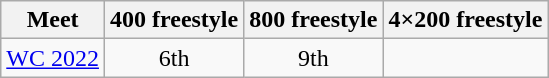<table class="sortable wikitable">
<tr>
<th>Meet</th>
<th class="unsortable">400 freestyle</th>
<th class="unsortable">800 freestyle</th>
<th class="unsortable">4×200 freestyle</th>
</tr>
<tr>
<td><a href='#'>WC 2022</a></td>
<td align="center">6th</td>
<td align="center">9th</td>
<td align="center"></td>
</tr>
</table>
